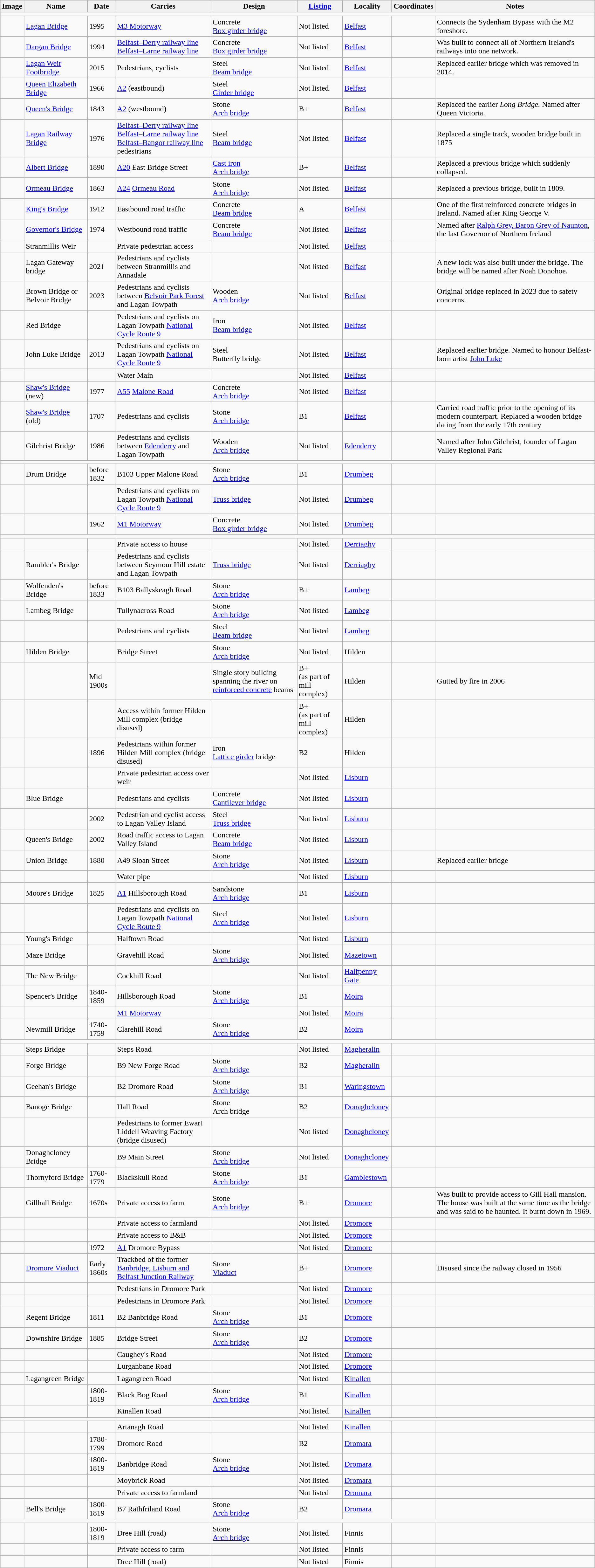<table class="wikitable sortable">
<tr>
<th class="unsortable">Image</th>
<th>Name</th>
<th>Date</th>
<th>Carries</th>
<th>Design</th>
<th><a href='#'>Listing</a></th>
<th>Locality</th>
<th class="unsortable">Coordinates</th>
<th class="unsortable">Notes</th>
</tr>
<tr>
<td colspan="9"></td>
</tr>
<tr>
<td></td>
<td><a href='#'>Lagan Bridge</a></td>
<td>1995</td>
<td><a href='#'>M3 Motorway</a></td>
<td>Concrete<br><a href='#'>Box girder bridge</a></td>
<td>Not listed</td>
<td><a href='#'>Belfast</a></td>
<td></td>
<td>Connects the Sydenham Bypass with the M2 foreshore.</td>
</tr>
<tr>
<td></td>
<td><a href='#'>Dargan Bridge</a></td>
<td>1994</td>
<td><a href='#'>Belfast–Derry railway line</a><br><a href='#'>Belfast–Larne railway line</a></td>
<td>Concrete<br><a href='#'>Box girder bridge</a></td>
<td>Not listed</td>
<td><a href='#'>Belfast</a></td>
<td></td>
<td>Was built to connect all of Northern Ireland's railways into one network.</td>
</tr>
<tr>
<td></td>
<td><a href='#'>Lagan Weir Footbridge</a></td>
<td>2015</td>
<td>Pedestrians, cyclists</td>
<td>Steel<br><a href='#'>Beam bridge</a></td>
<td>Not listed</td>
<td><a href='#'>Belfast</a></td>
<td></td>
<td>Replaced earlier bridge which was removed in 2014.</td>
</tr>
<tr>
<td></td>
<td><a href='#'>Queen Elizabeth Bridge</a></td>
<td>1966</td>
<td><a href='#'>A2</a> (eastbound)</td>
<td>Steel<br><a href='#'>Girder bridge</a></td>
<td>Not listed</td>
<td><a href='#'>Belfast</a></td>
<td></td>
<td></td>
</tr>
<tr>
<td></td>
<td><a href='#'>Queen's Bridge</a></td>
<td>1843</td>
<td><a href='#'>A2</a> (westbound)</td>
<td>Stone<br><a href='#'>Arch bridge</a></td>
<td>B+</td>
<td><a href='#'>Belfast</a></td>
<td></td>
<td>Replaced the earlier <em>Long Bridge.</em> Named after Queen Victoria.</td>
</tr>
<tr>
<td></td>
<td><a href='#'>Lagan Railway Bridge</a></td>
<td>1976</td>
<td><a href='#'>Belfast–Derry railway line</a><br><a href='#'>Belfast–Larne railway line</a><br><a href='#'>Belfast–Bangor railway line</a><br>pedestrians</td>
<td>Steel<br><a href='#'>Beam bridge</a></td>
<td>Not listed</td>
<td><a href='#'>Belfast</a></td>
<td></td>
<td>Replaced a single track, wooden bridge built in 1875</td>
</tr>
<tr>
<td></td>
<td><a href='#'>Albert Bridge</a></td>
<td>1890</td>
<td><a href='#'>A20</a> East Bridge Street</td>
<td><a href='#'>Cast iron</a><br><a href='#'>Arch bridge</a></td>
<td>B+</td>
<td><a href='#'>Belfast</a></td>
<td></td>
<td>Replaced a previous bridge which suddenly collapsed.</td>
</tr>
<tr>
<td></td>
<td><a href='#'>Ormeau Bridge</a></td>
<td>1863</td>
<td><a href='#'>A24</a> <a href='#'>Ormeau Road</a></td>
<td>Stone<br><a href='#'>Arch bridge</a></td>
<td>Not listed</td>
<td><a href='#'>Belfast</a></td>
<td></td>
<td>Replaced a previous bridge, built in 1809.</td>
</tr>
<tr>
<td></td>
<td><a href='#'>King's Bridge</a></td>
<td>1912</td>
<td>Eastbound road traffic</td>
<td>Concrete<br><a href='#'>Beam bridge</a></td>
<td>A</td>
<td><a href='#'>Belfast</a></td>
<td></td>
<td>One of the first reinforced concrete bridges in Ireland. Named after King George V.</td>
</tr>
<tr>
<td></td>
<td><a href='#'>Governor's Bridge</a></td>
<td>1974</td>
<td>Westbound road traffic</td>
<td>Concrete<br><a href='#'>Beam bridge</a></td>
<td>Not listed</td>
<td><a href='#'>Belfast</a></td>
<td></td>
<td>Named after <a href='#'>Ralph Grey, Baron Grey of Naunton</a>, the last Governor of Northern Ireland</td>
</tr>
<tr>
<td></td>
<td>Stranmillis Weir</td>
<td></td>
<td>Private pedestrian access</td>
<td></td>
<td>Not listed</td>
<td><a href='#'>Belfast</a></td>
<td></td>
<td></td>
</tr>
<tr>
<td></td>
<td>Lagan Gateway bridge</td>
<td>2021</td>
<td>Pedestrians and cyclists between Stranmillis and Annadale</td>
<td></td>
<td>Not listed</td>
<td><a href='#'>Belfast</a></td>
<td></td>
<td>A new lock was also built under the bridge. The bridge will be named after Noah Donohoe.</td>
</tr>
<tr>
<td></td>
<td>Brown Bridge or Belvoir Bridge</td>
<td>2023</td>
<td>Pedestrians and cyclists between <a href='#'>Belvoir Park Forest</a> and Lagan Towpath</td>
<td>Wooden<br><a href='#'>Arch bridge</a></td>
<td>Not listed</td>
<td><a href='#'>Belfast</a></td>
<td></td>
<td>Original bridge replaced in 2023 due to safety concerns.</td>
</tr>
<tr>
<td></td>
<td>Red Bridge</td>
<td></td>
<td>Pedestrians and cyclists on Lagan Towpath <a href='#'>National Cycle Route 9</a></td>
<td>Iron<br><a href='#'>Beam bridge</a></td>
<td>Not listed</td>
<td><a href='#'>Belfast</a></td>
<td></td>
<td></td>
</tr>
<tr>
<td></td>
<td>John Luke Bridge</td>
<td>2013</td>
<td>Pedestrians and cyclists on Lagan Towpath <a href='#'>National Cycle Route 9</a></td>
<td>Steel<br>Butterfly bridge</td>
<td>Not listed</td>
<td><a href='#'>Belfast</a></td>
<td></td>
<td>Replaced earlier bridge.  Named to honour Belfast-born artist <a href='#'>John Luke</a></td>
</tr>
<tr>
<td></td>
<td></td>
<td></td>
<td>Water Main</td>
<td></td>
<td>Not listed</td>
<td><a href='#'>Belfast</a></td>
<td></td>
<td></td>
</tr>
<tr>
<td></td>
<td><a href='#'>Shaw's Bridge</a><br>(new)</td>
<td>1977</td>
<td><a href='#'>A55</a> <a href='#'>Malone Road</a></td>
<td>Concrete<br><a href='#'>Arch bridge</a></td>
<td>Not listed</td>
<td><a href='#'>Belfast</a></td>
<td></td>
<td></td>
</tr>
<tr>
<td></td>
<td><a href='#'>Shaw's Bridge</a><br>(old)</td>
<td>1707</td>
<td>Pedestrians and cyclists</td>
<td>Stone<br><a href='#'>Arch bridge</a></td>
<td>B1</td>
<td><a href='#'>Belfast</a></td>
<td></td>
<td>Carried road traffic prior to the opening of its modern counterpart. Replaced a wooden bridge dating from the early 17th century </td>
</tr>
<tr>
<td></td>
<td>Gilchrist Bridge</td>
<td>1986</td>
<td>Pedestrians and cyclists between <a href='#'>Edenderry</a> and Lagan Towpath</td>
<td>Wooden<br><a href='#'>Arch bridge</a></td>
<td>Not listed</td>
<td><a href='#'>Edenderry</a></td>
<td></td>
<td>Named after John Gilchrist, founder of Lagan Valley Regional Park</td>
</tr>
<tr>
<td colspan="9"></td>
</tr>
<tr>
<td></td>
<td>Drum Bridge</td>
<td>before<br>1832</td>
<td>B103 Upper Malone Road</td>
<td>Stone<br><a href='#'>Arch bridge</a></td>
<td>B1</td>
<td><a href='#'>Drumbeg</a></td>
<td></td>
<td></td>
</tr>
<tr>
<td></td>
<td></td>
<td></td>
<td>Pedestrians and cyclists on Lagan Towpath <a href='#'>National Cycle Route 9</a></td>
<td><a href='#'>Truss bridge</a></td>
<td>Not listed</td>
<td><a href='#'>Drumbeg</a></td>
<td></td>
<td></td>
</tr>
<tr>
<td></td>
<td></td>
<td>1962</td>
<td><a href='#'>M1 Motorway</a></td>
<td>Concrete<br><a href='#'>Box girder bridge</a></td>
<td>Not listed</td>
<td><a href='#'>Drumbeg</a></td>
<td></td>
<td></td>
</tr>
<tr>
<td colspan="9"></td>
</tr>
<tr>
<td></td>
<td></td>
<td></td>
<td>Private access to house</td>
<td></td>
<td>Not listed</td>
<td><a href='#'>Derriaghy</a></td>
<td></td>
<td></td>
</tr>
<tr>
<td></td>
<td>Rambler's Bridge</td>
<td></td>
<td>Pedestrians and cyclists between Seymour Hill estate and Lagan Towpath</td>
<td><a href='#'>Truss bridge</a></td>
<td>Not listed</td>
<td><a href='#'>Derriaghy</a></td>
<td></td>
<td></td>
</tr>
<tr>
<td></td>
<td>Wolfenden's Bridge</td>
<td>before<br>1833</td>
<td>B103 Ballyskeagh Road</td>
<td>Stone<br><a href='#'>Arch bridge</a></td>
<td>B+</td>
<td><a href='#'>Lambeg</a></td>
<td></td>
<td></td>
</tr>
<tr>
<td></td>
<td>Lambeg Bridge</td>
<td></td>
<td>Tullynacross Road</td>
<td>Stone<br><a href='#'>Arch bridge</a></td>
<td>Not listed</td>
<td><a href='#'>Lambeg</a></td>
<td></td>
<td></td>
</tr>
<tr>
<td></td>
<td></td>
<td></td>
<td>Pedestrians and cyclists</td>
<td>Steel<br><a href='#'>Beam bridge</a></td>
<td>Not listed</td>
<td><a href='#'>Lambeg</a></td>
<td></td>
<td></td>
</tr>
<tr>
<td></td>
<td>Hilden Bridge</td>
<td></td>
<td>Bridge Street</td>
<td>Stone<br><a href='#'>Arch bridge</a></td>
<td>Not listed</td>
<td>Hilden</td>
<td></td>
<td></td>
</tr>
<tr>
<td></td>
<td></td>
<td>Mid 1900s</td>
<td></td>
<td>Single story building spanning the river on <a href='#'>reinforced concrete</a> beams</td>
<td>B+<br>(as part of mill complex)</td>
<td>Hilden</td>
<td></td>
<td>Gutted by fire in 2006</td>
</tr>
<tr>
<td></td>
<td></td>
<td></td>
<td>Access within former Hilden Mill complex (bridge disused)</td>
<td></td>
<td>B+<br>(as part of mill complex)</td>
<td>Hilden</td>
<td></td>
<td></td>
</tr>
<tr>
<td></td>
<td></td>
<td>1896</td>
<td>Pedestrians within former Hilden Mill complex (bridge disused)</td>
<td>Iron<br><a href='#'>Lattice girder</a> bridge</td>
<td>B2</td>
<td>Hilden</td>
<td></td>
<td></td>
</tr>
<tr>
<td></td>
<td></td>
<td></td>
<td>Private pedestrian access over weir</td>
<td></td>
<td>Not listed</td>
<td><a href='#'>Lisburn</a></td>
<td></td>
<td></td>
</tr>
<tr>
<td></td>
<td>Blue Bridge</td>
<td></td>
<td>Pedestrians and cyclists</td>
<td>Concrete<br><a href='#'>Cantilever bridge</a></td>
<td>Not listed</td>
<td><a href='#'>Lisburn</a></td>
<td></td>
<td></td>
</tr>
<tr>
<td></td>
<td></td>
<td>2002</td>
<td>Pedestrian and cyclist access to Lagan Valley Island</td>
<td>Steel<br><a href='#'>Truss bridge</a></td>
<td>Not listed</td>
<td><a href='#'>Lisburn</a></td>
<td></td>
<td></td>
</tr>
<tr>
<td></td>
<td>Queen's Bridge</td>
<td>2002</td>
<td>Road traffic access to Lagan Valley Island</td>
<td>Concrete<br><a href='#'>Beam bridge</a></td>
<td>Not listed</td>
<td><a href='#'>Lisburn</a></td>
<td></td>
<td></td>
</tr>
<tr>
<td></td>
<td>Union Bridge</td>
<td>1880</td>
<td>A49 Sloan Street</td>
<td>Stone<br><a href='#'>Arch bridge</a></td>
<td>Not listed</td>
<td><a href='#'>Lisburn</a></td>
<td></td>
<td>Replaced earlier bridge</td>
</tr>
<tr>
<td></td>
<td></td>
<td></td>
<td>Water pipe</td>
<td></td>
<td>Not listed</td>
<td><a href='#'>Lisburn</a></td>
<td></td>
<td></td>
</tr>
<tr>
<td></td>
<td>Moore's Bridge</td>
<td>1825</td>
<td><a href='#'>A1</a> Hillsborough Road</td>
<td>Sandstone<br><a href='#'>Arch bridge</a></td>
<td>B1</td>
<td><a href='#'>Lisburn</a></td>
<td></td>
<td></td>
</tr>
<tr>
<td></td>
<td></td>
<td></td>
<td>Pedestrians and cyclists on Lagan Towpath <a href='#'>National Cycle Route 9</a></td>
<td>Steel<br><a href='#'>Arch bridge</a></td>
<td>Not listed</td>
<td><a href='#'>Lisburn</a></td>
<td></td>
<td></td>
</tr>
<tr>
<td></td>
<td>Young's Bridge</td>
<td></td>
<td>Halftown Road</td>
<td></td>
<td>Not listed</td>
<td><a href='#'>Lisburn</a></td>
<td></td>
<td></td>
</tr>
<tr>
<td></td>
<td>Maze Bridge</td>
<td></td>
<td>Gravehill Road</td>
<td>Stone<br><a href='#'>Arch bridge</a></td>
<td>Not listed</td>
<td><a href='#'>Mazetown</a></td>
<td></td>
<td></td>
</tr>
<tr>
<td></td>
<td>The New Bridge</td>
<td></td>
<td>Cockhill Road</td>
<td></td>
<td>Not listed</td>
<td><a href='#'>Halfpenny Gate</a></td>
<td></td>
<td></td>
</tr>
<tr>
<td></td>
<td>Spencer's Bridge</td>
<td>1840-1859</td>
<td>Hillsborough Road</td>
<td>Stone<br><a href='#'>Arch bridge</a></td>
<td>B1</td>
<td><a href='#'>Moira</a></td>
<td></td>
<td></td>
</tr>
<tr>
<td></td>
<td></td>
<td></td>
<td><a href='#'>M1 Motorway</a></td>
<td></td>
<td>Not listed</td>
<td><a href='#'>Moira</a></td>
<td></td>
<td></td>
</tr>
<tr>
<td></td>
<td>Newmill Bridge</td>
<td>1740-1759</td>
<td>Clarehill Road</td>
<td>Stone<br><a href='#'>Arch bridge</a></td>
<td>B2</td>
<td><a href='#'>Moira</a></td>
<td></td>
<td></td>
</tr>
<tr>
<td colspan="9"></td>
</tr>
<tr>
<td></td>
<td>Steps Bridge</td>
<td></td>
<td>Steps Road</td>
<td></td>
<td>Not listed</td>
<td><a href='#'>Magheralin</a></td>
<td></td>
<td></td>
</tr>
<tr>
<td></td>
<td>Forge Bridge</td>
<td></td>
<td>B9 New Forge Road</td>
<td>Stone<br><a href='#'>Arch bridge</a></td>
<td>B2</td>
<td><a href='#'>Magheralin</a></td>
<td></td>
<td></td>
</tr>
<tr>
<td></td>
<td>Geehan's Bridge</td>
<td></td>
<td>B2 Dromore Road</td>
<td>Stone<br><a href='#'>Arch bridge</a></td>
<td>B1</td>
<td><a href='#'>Waringstown</a></td>
<td></td>
<td></td>
</tr>
<tr>
<td></td>
<td>Banoge Bridge</td>
<td></td>
<td>Hall Road</td>
<td>Stone<br>Arch bridge</td>
<td>B2</td>
<td><a href='#'>Donaghcloney</a></td>
<td></td>
<td></td>
</tr>
<tr>
<td></td>
<td></td>
<td></td>
<td>Pedestrians to former Ewart Liddell Weaving Factory (bridge disused)</td>
<td></td>
<td>Not listed</td>
<td><a href='#'>Donaghcloney</a></td>
<td></td>
<td></td>
</tr>
<tr>
<td></td>
<td>Donaghcloney Bridge</td>
<td></td>
<td>B9 Main Street</td>
<td>Stone<br><a href='#'>Arch bridge</a></td>
<td>Not listed</td>
<td><a href='#'>Donaghcloney</a></td>
<td></td>
<td></td>
</tr>
<tr>
<td></td>
<td>Thornyford Bridge</td>
<td>1760-1779</td>
<td>Blackskull Road</td>
<td>Stone<br><a href='#'>Arch bridge</a></td>
<td>B1</td>
<td><a href='#'>Gamblestown</a></td>
<td></td>
<td></td>
</tr>
<tr>
<td></td>
<td>Gillhall Bridge</td>
<td>1670s</td>
<td>Private access to farm</td>
<td>Stone<br><a href='#'>Arch bridge</a></td>
<td>B+</td>
<td><a href='#'>Dromore</a></td>
<td></td>
<td>Was built to provide access to Gill Hall mansion. The house was built at the same time as the bridge and was said to be haunted. It burnt down in 1969.</td>
</tr>
<tr>
<td></td>
<td></td>
<td></td>
<td>Private access to farmland</td>
<td></td>
<td>Not listed</td>
<td><a href='#'>Dromore</a></td>
<td></td>
<td></td>
</tr>
<tr>
<td></td>
<td></td>
<td></td>
<td>Private access to B&B</td>
<td></td>
<td>Not listed</td>
<td><a href='#'>Dromore</a></td>
<td></td>
<td></td>
</tr>
<tr>
<td></td>
<td></td>
<td>1972</td>
<td><a href='#'>A1</a> Dromore Bypass</td>
<td></td>
<td>Not listed</td>
<td><a href='#'>Dromore</a></td>
<td></td>
<td></td>
</tr>
<tr>
<td></td>
<td><a href='#'>Dromore Viaduct</a></td>
<td>Early 1860s</td>
<td>Trackbed of the former <a href='#'>Banbridge, Lisburn and Belfast Junction Railway</a></td>
<td>Stone<br><a href='#'>Viaduct</a></td>
<td>B+</td>
<td><a href='#'>Dromore</a></td>
<td></td>
<td>Disused since the railway closed in 1956</td>
</tr>
<tr>
<td></td>
<td></td>
<td></td>
<td>Pedestrians in Dromore Park</td>
<td></td>
<td>Not listed</td>
<td><a href='#'>Dromore</a></td>
<td></td>
<td></td>
</tr>
<tr>
<td></td>
<td></td>
<td></td>
<td>Pedestrians in Dromore Park</td>
<td></td>
<td>Not listed</td>
<td><a href='#'>Dromore</a></td>
<td></td>
<td></td>
</tr>
<tr>
<td></td>
<td>Regent Bridge</td>
<td>1811</td>
<td>B2 Banbridge Road</td>
<td>Stone<br><a href='#'>Arch bridge</a></td>
<td>B1</td>
<td><a href='#'>Dromore</a></td>
<td></td>
<td></td>
</tr>
<tr>
<td></td>
<td>Downshire Bridge</td>
<td>1885</td>
<td>Bridge Street</td>
<td>Stone<br><a href='#'>Arch bridge</a></td>
<td>B2</td>
<td><a href='#'>Dromore</a></td>
<td></td>
<td></td>
</tr>
<tr>
<td></td>
<td></td>
<td></td>
<td>Caughey's Road</td>
<td></td>
<td>Not listed</td>
<td><a href='#'>Dromore</a></td>
<td></td>
<td></td>
</tr>
<tr>
<td></td>
<td></td>
<td></td>
<td>Lurganbane Road</td>
<td></td>
<td>Not listed</td>
<td><a href='#'>Dromore</a></td>
<td></td>
<td></td>
</tr>
<tr>
<td></td>
<td>Lagangreen Bridge</td>
<td></td>
<td>Lagangreen Road</td>
<td></td>
<td>Not listed</td>
<td><a href='#'>Kinallen</a></td>
<td></td>
<td></td>
</tr>
<tr>
<td></td>
<td></td>
<td>1800-1819</td>
<td>Black Bog Road</td>
<td>Stone<br><a href='#'>Arch bridge</a></td>
<td>B1</td>
<td><a href='#'>Kinallen</a></td>
<td></td>
<td></td>
</tr>
<tr>
<td></td>
<td></td>
<td></td>
<td>Kinallen Road</td>
<td></td>
<td>Not listed</td>
<td><a href='#'>Kinallen</a></td>
<td></td>
<td></td>
</tr>
<tr>
<td colspan="9"></td>
</tr>
<tr>
<td></td>
<td></td>
<td></td>
<td>Artanagh Road</td>
<td></td>
<td>Not listed</td>
<td><a href='#'>Kinallen</a></td>
<td></td>
<td></td>
</tr>
<tr>
<td></td>
<td></td>
<td>1780- 1799</td>
<td>Dromore Road</td>
<td></td>
<td>B2</td>
<td><a href='#'>Dromara</a></td>
<td></td>
<td></td>
</tr>
<tr>
<td></td>
<td></td>
<td>1800-1819</td>
<td>Banbridge Road</td>
<td>Stone<br><a href='#'>Arch bridge</a></td>
<td>Not listed</td>
<td><a href='#'>Dromara</a></td>
<td></td>
<td></td>
</tr>
<tr>
<td></td>
<td></td>
<td></td>
<td>Moybrick Road</td>
<td></td>
<td>Not listed</td>
<td><a href='#'>Dromara</a></td>
<td></td>
<td></td>
</tr>
<tr>
<td></td>
<td></td>
<td></td>
<td>Private access to farmland</td>
<td></td>
<td>Not listed</td>
<td><a href='#'>Dromara</a></td>
<td></td>
<td></td>
</tr>
<tr>
<td></td>
<td>Bell's Bridge</td>
<td>1800-1819</td>
<td>B7 Rathfriland Road</td>
<td>Stone<br><a href='#'>Arch bridge</a></td>
<td>B2</td>
<td><a href='#'>Dromara</a></td>
<td></td>
<td></td>
</tr>
<tr>
<td colspan="9"></td>
</tr>
<tr>
<td></td>
<td></td>
<td>1800-1819</td>
<td>Dree Hill (road)</td>
<td>Stone<br><a href='#'>Arch bridge</a></td>
<td>Not listed</td>
<td>Finnis</td>
<td></td>
<td></td>
</tr>
<tr>
<td></td>
<td></td>
<td></td>
<td>Private access to farm</td>
<td></td>
<td>Not listed</td>
<td>Finnis</td>
<td></td>
<td></td>
</tr>
<tr>
<td></td>
<td></td>
<td></td>
<td>Dree Hill (road)</td>
<td></td>
<td>Not listed</td>
<td>Finnis</td>
<td></td>
<td></td>
</tr>
</table>
